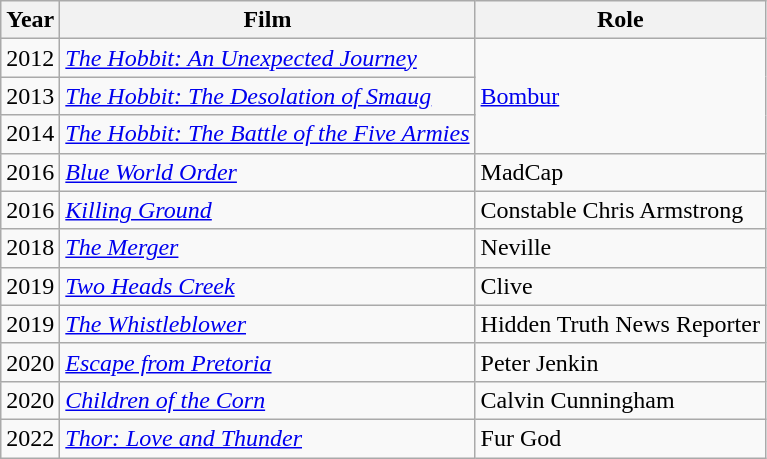<table class="wikitable">
<tr>
<th>Year</th>
<th>Film</th>
<th>Role</th>
</tr>
<tr>
<td>2012</td>
<td><em><a href='#'>The Hobbit: An Unexpected Journey</a></em></td>
<td rowspan = '3'><a href='#'>Bombur</a></td>
</tr>
<tr>
<td>2013</td>
<td><em><a href='#'>The Hobbit: The Desolation of Smaug</a></em></td>
</tr>
<tr>
<td>2014</td>
<td><em><a href='#'>The Hobbit: The Battle of the Five Armies</a></em></td>
</tr>
<tr>
<td>2016</td>
<td><em><a href='#'>Blue World Order</a> </em></td>
<td>MadCap</td>
</tr>
<tr>
<td>2016</td>
<td><em><a href='#'>Killing Ground</a></em></td>
<td>Constable Chris Armstrong</td>
</tr>
<tr>
<td>2018</td>
<td><em><a href='#'>The Merger</a></em></td>
<td>Neville</td>
</tr>
<tr>
<td>2019</td>
<td><em><a href='#'>Two Heads Creek</a></em></td>
<td>Clive</td>
</tr>
<tr>
<td>2019</td>
<td><em><a href='#'>The Whistleblower</a></em></td>
<td>Hidden Truth News Reporter</td>
</tr>
<tr>
<td>2020</td>
<td><em><a href='#'>Escape from Pretoria</a></em></td>
<td>Peter Jenkin</td>
</tr>
<tr>
<td>2020</td>
<td><em><a href='#'>Children of the Corn</a></em></td>
<td>Calvin Cunningham</td>
</tr>
<tr>
<td>2022</td>
<td><em><a href='#'>Thor: Love and Thunder</a></em></td>
<td>Fur God</td>
</tr>
</table>
